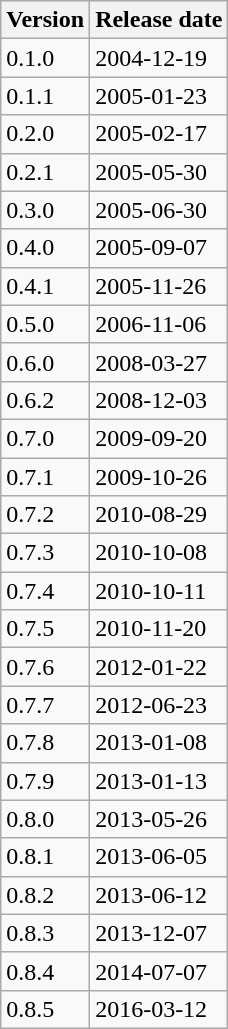<table class="wikitable">
<tr>
<th>Version</th>
<th>Release date</th>
</tr>
<tr>
<td>0.1.0</td>
<td>2004-12-19</td>
</tr>
<tr>
<td>0.1.1</td>
<td>2005-01-23</td>
</tr>
<tr>
<td>0.2.0</td>
<td>2005-02-17</td>
</tr>
<tr>
<td>0.2.1</td>
<td>2005-05-30</td>
</tr>
<tr>
<td>0.3.0</td>
<td>2005-06-30</td>
</tr>
<tr>
<td>0.4.0</td>
<td>2005-09-07</td>
</tr>
<tr>
<td>0.4.1</td>
<td>2005-11-26</td>
</tr>
<tr>
<td>0.5.0</td>
<td>2006-11-06</td>
</tr>
<tr>
<td>0.6.0</td>
<td>2008-03-27</td>
</tr>
<tr>
<td>0.6.2</td>
<td>2008-12-03</td>
</tr>
<tr>
<td>0.7.0</td>
<td>2009-09-20</td>
</tr>
<tr>
<td>0.7.1</td>
<td>2009-10-26</td>
</tr>
<tr>
<td>0.7.2</td>
<td>2010-08-29</td>
</tr>
<tr>
<td>0.7.3</td>
<td>2010-10-08</td>
</tr>
<tr>
<td>0.7.4</td>
<td>2010-10-11</td>
</tr>
<tr>
<td>0.7.5</td>
<td>2010-11-20</td>
</tr>
<tr>
<td>0.7.6</td>
<td>2012-01-22</td>
</tr>
<tr>
<td>0.7.7</td>
<td>2012-06-23</td>
</tr>
<tr>
<td>0.7.8</td>
<td>2013-01-08</td>
</tr>
<tr>
<td>0.7.9</td>
<td>2013-01-13</td>
</tr>
<tr>
<td>0.8.0</td>
<td>2013-05-26</td>
</tr>
<tr>
<td>0.8.1</td>
<td>2013-06-05</td>
</tr>
<tr>
<td>0.8.2</td>
<td>2013-06-12</td>
</tr>
<tr>
<td>0.8.3</td>
<td>2013-12-07</td>
</tr>
<tr>
<td>0.8.4</td>
<td>2014-07-07</td>
</tr>
<tr>
<td>0.8.5</td>
<td>2016-03-12</td>
</tr>
</table>
